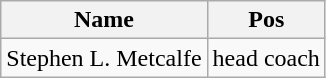<table class="wikitable">
<tr>
<th>Name</th>
<th>Pos</th>
</tr>
<tr>
<td>Stephen L. Metcalfe</td>
<td>head coach</td>
</tr>
</table>
